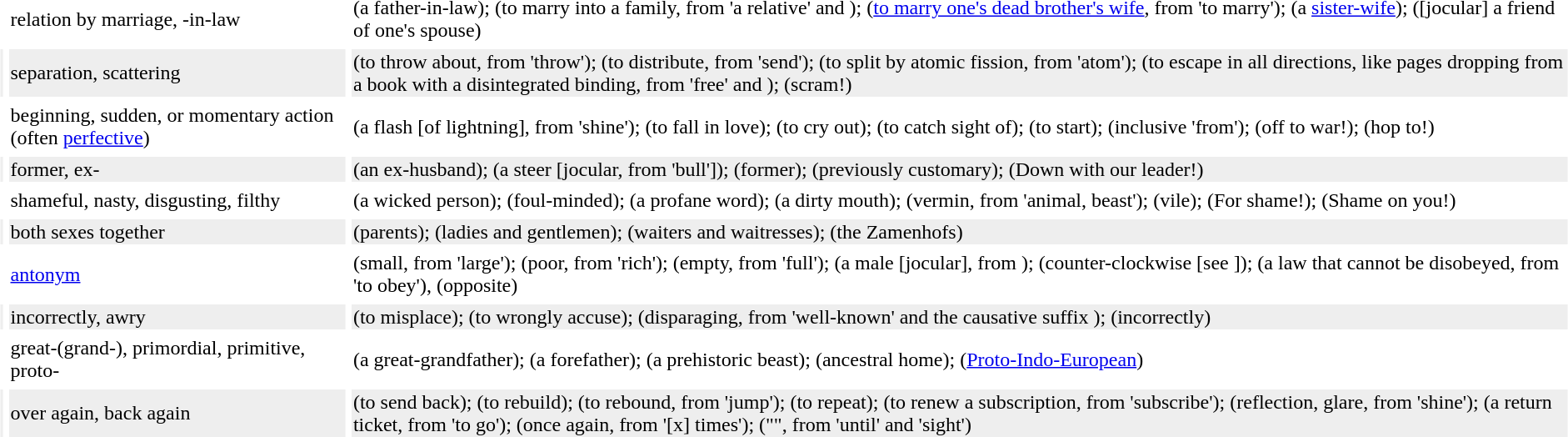<table cellspacing=5 style="text-align: left;">
<tr>
<td></td>
<td>relation by marriage, -in-law</td>
<td> (a father-in-law);  (to marry into a family, from  'a relative' and );  (<a href='#'>to marry one's dead brother's wife</a>, from  'to marry');  (a <a href='#'>sister-wife</a>);  ([jocular] a friend of one's spouse)</td>
</tr>
<tr style="background:#EEE">
<td></td>
<td>separation, scattering</td>
<td> (to throw about, from 'throw');  (to distribute, from 'send');  (to split by atomic fission, from 'atom');  (to escape in all directions, like pages dropping from a book with a disintegrated binding, from 'free' and );  (scram!)</td>
</tr>
<tr>
<td></td>
<td>beginning, sudden, or momentary action (often <a href='#'>perfective</a>)</td>
<td> (a flash [of lightning], from 'shine');  (to fall in love);  (to cry out);  (to catch sight of);  (to start);  (inclusive 'from');  (off to war!);  (hop to!)</td>
</tr>
<tr style="background:#EEE">
<td></td>
<td>former, ex-</td>
<td> (an ex-husband);  (a steer [jocular, from 'bull']);  (former);  (previously customary);  (Down with our leader!)</td>
</tr>
<tr>
<td></td>
<td>shameful, nasty, disgusting, filthy</td>
<td> (a wicked person);  (foul-minded);  (a profane word);  (a dirty mouth);  (vermin, from 'animal, beast');  (vile);  (For shame!);  (Shame on you!)</td>
</tr>
<tr style="background:#EEE">
<td></td>
<td>both sexes together</td>
<td> (parents);  (ladies and gentlemen);  (waiters and waitresses);  (the Zamenhofs)</td>
</tr>
<tr>
<td></td>
<td><a href='#'>antonym</a></td>
<td> (small, from 'large');  (poor, from 'rich');  (empty, from 'full');  (a male [jocular], from );  (counter-clockwise [see ]);  (a law that cannot be disobeyed, from  'to obey'),  (opposite)</td>
</tr>
<tr style="background:#EEE">
<td></td>
<td>incorrectly, awry</td>
<td> (to misplace);  (to wrongly accuse);  (disparaging, from  'well-known' and the causative suffix );  (incorrectly)</td>
</tr>
<tr>
<td></td>
<td>great-(grand-), primordial, primitive, proto-</td>
<td> (a great-grandfather);  (a forefather);  (a prehistoric beast);  (ancestral home);  (<a href='#'>Proto-Indo-European</a>)</td>
</tr>
<tr style="background:#EEE">
<td></td>
<td>over again, back again</td>
<td> (to send back);  (to rebuild);  (to rebound, from 'jump');  (to repeat);  (to renew a subscription, from 'subscribe');  (reflection, glare, from 'shine');  (a return ticket, from  'to go');  (once again, from '[x] times');  ("", from  'until' and  'sight')</td>
</tr>
</table>
